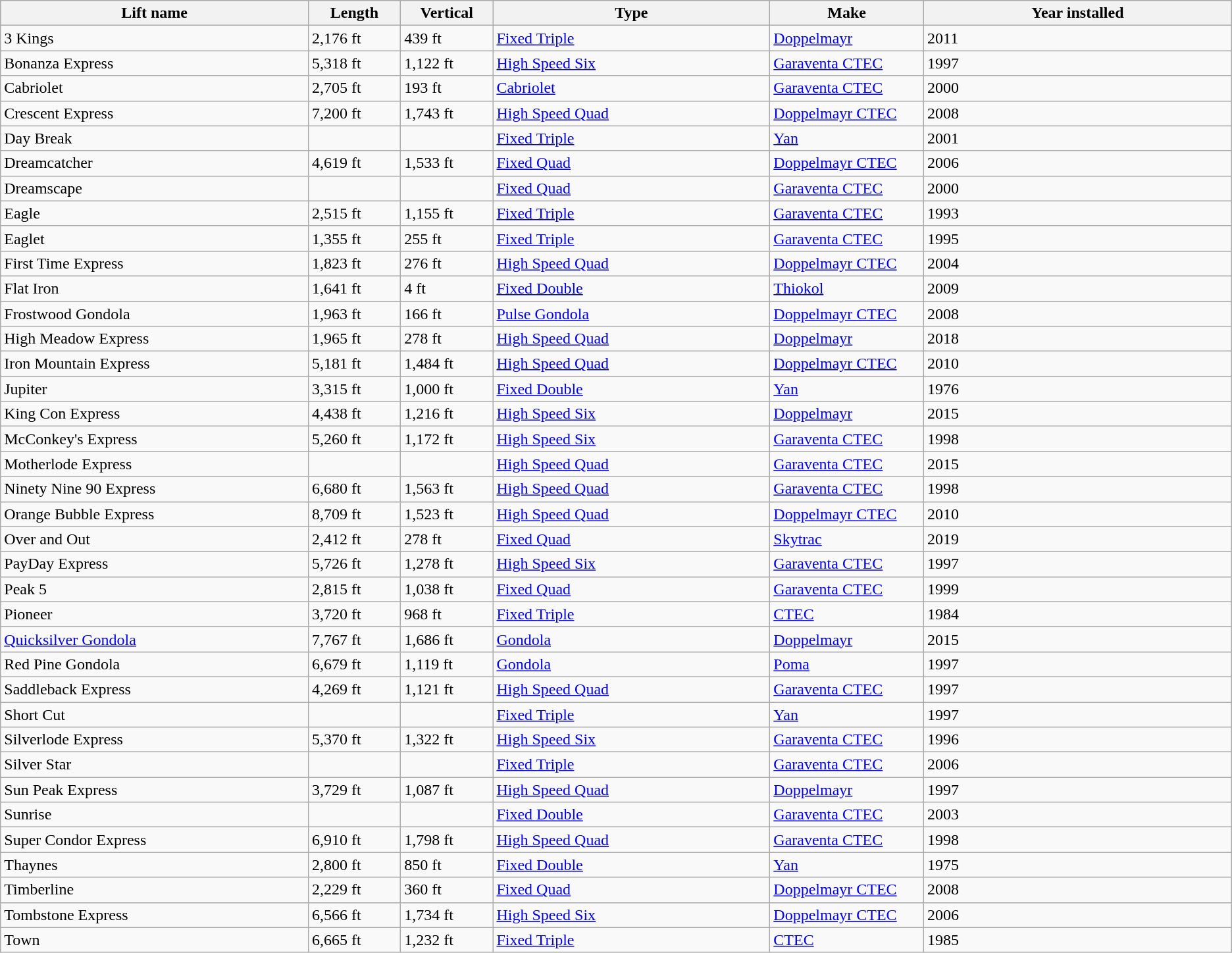<table class="wikitable sortable">
<tr>
<th style="width:20%;">Lift name</th>
<th style="width:06%;">Length</th>
<th style="width:06%;">Vertical</th>
<th style="width:18%;">Type</th>
<th style="width:10%;">Make</th>
<th style="width:20%;">Year installed</th>
</tr>
<tr>
<td>3 Kings</td>
<td>2,176 ft</td>
<td>439 ft</td>
<td><a href='#'>Fixed Triple</a></td>
<td><a href='#'>Doppelmayr</a></td>
<td>2011</td>
</tr>
<tr>
<td>Bonanza Express</td>
<td>5,318 ft</td>
<td>1,122 ft</td>
<td><a href='#'>High Speed Six</a></td>
<td><a href='#'>Garaventa CTEC</a></td>
<td>1997</td>
</tr>
<tr>
<td>Cabriolet</td>
<td>2,705 ft</td>
<td>193 ft</td>
<td><a href='#'>Cabriolet</a></td>
<td><a href='#'>Garaventa CTEC</a></td>
<td>2000</td>
</tr>
<tr>
<td>Crescent Express</td>
<td>7,200 ft</td>
<td>1,743 ft</td>
<td><a href='#'>High Speed Quad</a></td>
<td><a href='#'>Doppelmayr CTEC</a></td>
<td>2008</td>
</tr>
<tr>
<td>Day Break</td>
<td></td>
<td></td>
<td><a href='#'>Fixed Triple</a></td>
<td><a href='#'>Yan</a></td>
<td>2001</td>
</tr>
<tr>
<td>Dreamcatcher</td>
<td>4,619 ft</td>
<td>1,533 ft</td>
<td><a href='#'>Fixed Quad</a></td>
<td><a href='#'>Doppelmayr CTEC</a></td>
<td>2006</td>
</tr>
<tr>
<td>Dreamscape</td>
<td></td>
<td></td>
<td><a href='#'>Fixed Quad</a></td>
<td><a href='#'>Garaventa CTEC</a></td>
<td>2000</td>
</tr>
<tr>
<td>Eagle</td>
<td>2,515 ft</td>
<td>1,155 ft</td>
<td><a href='#'>Fixed Triple</a></td>
<td><a href='#'>Garaventa CTEC</a></td>
<td>1993</td>
</tr>
<tr>
<td>Eaglet</td>
<td>1,355 ft</td>
<td>255 ft</td>
<td><a href='#'>Fixed Triple</a></td>
<td><a href='#'>Garaventa CTEC</a></td>
<td>1995</td>
</tr>
<tr>
<td>First Time Express</td>
<td>1,823 ft</td>
<td>276 ft</td>
<td><a href='#'>High Speed Quad</a></td>
<td><a href='#'>Doppelmayr CTEC</a></td>
<td>2004</td>
</tr>
<tr>
<td>Flat Iron</td>
<td>1,641 ft</td>
<td>4 ft</td>
<td><a href='#'>Fixed Double</a></td>
<td><a href='#'>Thiokol</a></td>
<td>2009</td>
</tr>
<tr>
<td>Frostwood Gondola</td>
<td>1,963 ft</td>
<td>166 ft</td>
<td><a href='#'>Pulse Gondola</a></td>
<td><a href='#'>Doppelmayr CTEC</a></td>
<td>2008</td>
</tr>
<tr>
<td>High Meadow Express</td>
<td>1,965 ft</td>
<td>278 ft</td>
<td><a href='#'>High Speed Quad</a></td>
<td><a href='#'>Doppelmayr</a></td>
<td>2018</td>
</tr>
<tr>
<td>Iron Mountain Express</td>
<td>5,181 ft</td>
<td>1,484 ft</td>
<td><a href='#'>High Speed Quad</a></td>
<td><a href='#'>Doppelmayr CTEC</a></td>
<td>2010</td>
</tr>
<tr>
<td>Jupiter</td>
<td>3,315 ft</td>
<td>1,000 ft</td>
<td><a href='#'>Fixed Double</a></td>
<td><a href='#'>Yan</a></td>
<td>1976</td>
</tr>
<tr>
<td>King Con Express</td>
<td>4,438 ft</td>
<td>1,216 ft</td>
<td><a href='#'>High Speed Six</a></td>
<td><a href='#'>Doppelmayr</a></td>
<td>2015</td>
</tr>
<tr>
<td>McConkey's Express</td>
<td>5,260 ft</td>
<td>1,172 ft</td>
<td><a href='#'>High Speed Six</a></td>
<td><a href='#'>Garaventa CTEC</a></td>
<td>1998</td>
</tr>
<tr>
<td>Motherlode Express</td>
<td></td>
<td></td>
<td><a href='#'>High Speed Quad</a></td>
<td><a href='#'>Garaventa CTEC</a></td>
<td>2015</td>
</tr>
<tr>
<td>Ninety Nine 90 Express</td>
<td>6,680 ft</td>
<td>1,563 ft</td>
<td><a href='#'>High Speed Quad</a></td>
<td><a href='#'>Garaventa CTEC</a></td>
<td>1998</td>
</tr>
<tr>
<td>Orange Bubble Express</td>
<td>8,709 ft</td>
<td>1,523 ft</td>
<td><a href='#'>High Speed Quad</a></td>
<td><a href='#'>Doppelmayr CTEC</a></td>
<td>2010</td>
</tr>
<tr>
<td>Over and Out</td>
<td>2,412 ft</td>
<td>278 ft</td>
<td><a href='#'>Fixed Quad</a></td>
<td><a href='#'>Skytrac</a></td>
<td>2019</td>
</tr>
<tr>
<td>PayDay Express</td>
<td>5,726 ft</td>
<td>1,278 ft</td>
<td><a href='#'>High Speed Six</a></td>
<td><a href='#'>Garaventa CTEC</a></td>
<td>1997</td>
</tr>
<tr>
<td>Peak 5</td>
<td>2,815 ft</td>
<td>1,038 ft</td>
<td><a href='#'>Fixed Quad</a></td>
<td><a href='#'>Garaventa CTEC</a></td>
<td>1999</td>
</tr>
<tr>
<td>Pioneer</td>
<td>3,720 ft</td>
<td>968 ft</td>
<td><a href='#'>Fixed Triple</a></td>
<td><a href='#'>CTEC</a></td>
<td>1984</td>
</tr>
<tr>
<td><a href='#'>Quicksilver Gondola</a></td>
<td>7,767 ft</td>
<td>1,686 ft</td>
<td><a href='#'>Gondola</a></td>
<td><a href='#'>Doppelmayr</a></td>
<td>2015</td>
</tr>
<tr>
<td>Red Pine Gondola</td>
<td>6,679 ft</td>
<td>1,119 ft</td>
<td><a href='#'>Gondola</a></td>
<td><a href='#'>Poma</a></td>
<td>1997</td>
</tr>
<tr>
<td>Saddleback Express</td>
<td>4,269 ft</td>
<td>1,121 ft</td>
<td><a href='#'>High Speed Quad</a></td>
<td><a href='#'>Garaventa CTEC</a></td>
<td>1997</td>
</tr>
<tr>
<td>Short Cut</td>
<td></td>
<td></td>
<td><a href='#'>Fixed Triple</a></td>
<td><a href='#'>Yan</a></td>
<td>1997</td>
</tr>
<tr>
<td>Silverlode Express</td>
<td>5,370 ft</td>
<td>1,322 ft</td>
<td><a href='#'>High Speed Six</a></td>
<td><a href='#'>Garaventa CTEC</a></td>
<td>1996</td>
</tr>
<tr>
<td>Silver Star</td>
<td></td>
<td></td>
<td><a href='#'>Fixed Triple</a></td>
<td><a href='#'>Garaventa CTEC</a></td>
<td>2006</td>
</tr>
<tr>
<td>Sun Peak Express</td>
<td>3,729 ft</td>
<td>1,087 ft</td>
<td><a href='#'>High Speed Quad</a></td>
<td><a href='#'>Doppelmayr</a></td>
<td>1997</td>
</tr>
<tr>
<td>Sunrise</td>
<td></td>
<td></td>
<td><a href='#'>Fixed Double</a></td>
<td><a href='#'>Garaventa CTEC</a></td>
<td>2003</td>
</tr>
<tr>
<td>Super Condor Express</td>
<td>6,910 ft</td>
<td>1,798 ft</td>
<td><a href='#'>High Speed Quad</a></td>
<td><a href='#'>Garaventa CTEC</a></td>
<td>1998</td>
</tr>
<tr>
<td>Thaynes</td>
<td>2,800 ft</td>
<td>850 ft</td>
<td><a href='#'>Fixed Double</a></td>
<td><a href='#'>Yan</a></td>
<td>1975</td>
</tr>
<tr>
<td>Timberline</td>
<td>2,229 ft</td>
<td>360 ft</td>
<td><a href='#'>Fixed Quad</a></td>
<td><a href='#'>Doppelmayr CTEC</a></td>
<td>2008</td>
</tr>
<tr>
<td>Tombstone Express</td>
<td>6,566 ft</td>
<td>1,734 ft</td>
<td><a href='#'>High Speed Six</a></td>
<td><a href='#'>Doppelmayr CTEC</a></td>
<td>2006</td>
</tr>
<tr>
<td>Town</td>
<td>6,665 ft</td>
<td>1,232 ft</td>
<td><a href='#'>Fixed Triple</a></td>
<td><a href='#'>CTEC</a></td>
<td>1985</td>
</tr>
</table>
